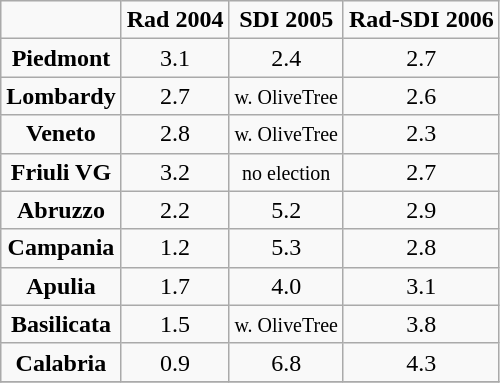<table class="wikitable" style="text-align:center">
<tr>
<td></td>
<td><strong>Rad 2004</strong></td>
<td><strong>SDI 2005</strong></td>
<td><strong>Rad-SDI 2006</strong></td>
</tr>
<tr>
<td><strong>Piedmont</strong></td>
<td>3.1</td>
<td>2.4</td>
<td>2.7</td>
</tr>
<tr>
<td><strong>Lombardy</strong></td>
<td>2.7</td>
<td><small>w. OliveTree</small></td>
<td>2.6</td>
</tr>
<tr>
<td><strong>Veneto</strong></td>
<td>2.8</td>
<td><small>w. OliveTree</small></td>
<td>2.3</td>
</tr>
<tr>
<td><strong>Friuli VG</strong></td>
<td>3.2</td>
<td><small>no election</small></td>
<td>2.7</td>
</tr>
<tr>
<td><strong>Abruzzo</strong></td>
<td>2.2</td>
<td>5.2</td>
<td>2.9</td>
</tr>
<tr>
<td><strong>Campania</strong></td>
<td>1.2</td>
<td>5.3</td>
<td>2.8</td>
</tr>
<tr>
<td><strong>Apulia</strong></td>
<td>1.7</td>
<td>4.0</td>
<td>3.1</td>
</tr>
<tr>
<td><strong>Basilicata</strong></td>
<td>1.5</td>
<td><small>w. OliveTree</small></td>
<td>3.8</td>
</tr>
<tr>
<td><strong>Calabria</strong></td>
<td>0.9</td>
<td>6.8</td>
<td>4.3</td>
</tr>
<tr>
</tr>
</table>
